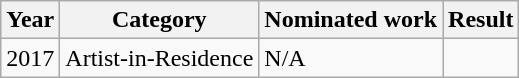<table class="wikitable">
<tr>
<th>Year</th>
<th>Category</th>
<th>Nominated work</th>
<th>Result</th>
</tr>
<tr>
<td>2017</td>
<td>Artist-in-Residence</td>
<td>N/A</td>
<td></td>
</tr>
</table>
